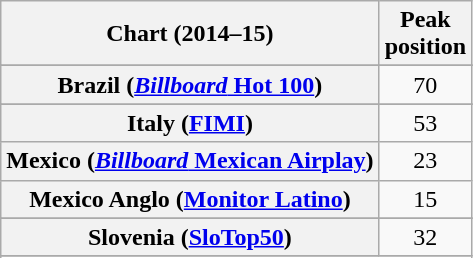<table class="wikitable sortable plainrowheaders">
<tr>
<th>Chart (2014–15)</th>
<th>Peak<br>position</th>
</tr>
<tr>
</tr>
<tr>
</tr>
<tr>
</tr>
<tr>
</tr>
<tr>
</tr>
<tr>
</tr>
<tr>
<th scope="row">Brazil (<a href='#'><em>Billboard</em> Hot 100</a>)</th>
<td style="text-align:center;">70</td>
</tr>
<tr>
</tr>
<tr>
</tr>
<tr>
</tr>
<tr>
</tr>
<tr>
</tr>
<tr>
</tr>
<tr>
<th scope="row">Italy (<a href='#'>FIMI</a>)</th>
<td align="center">53</td>
</tr>
<tr>
<th scope="row">Mexico (<a href='#'><em>Billboard</em> Mexican Airplay</a>)</th>
<td style="text-align:center;">23</td>
</tr>
<tr>
<th scope="row">Mexico Anglo (<a href='#'>Monitor Latino</a>)</th>
<td style="text-align:center;">15</td>
</tr>
<tr>
</tr>
<tr>
</tr>
<tr>
</tr>
<tr>
<th scope="row">Slovenia (<a href='#'>SloTop50</a>)</th>
<td align=center>32</td>
</tr>
<tr>
</tr>
<tr>
</tr>
<tr>
</tr>
<tr>
</tr>
<tr>
</tr>
</table>
